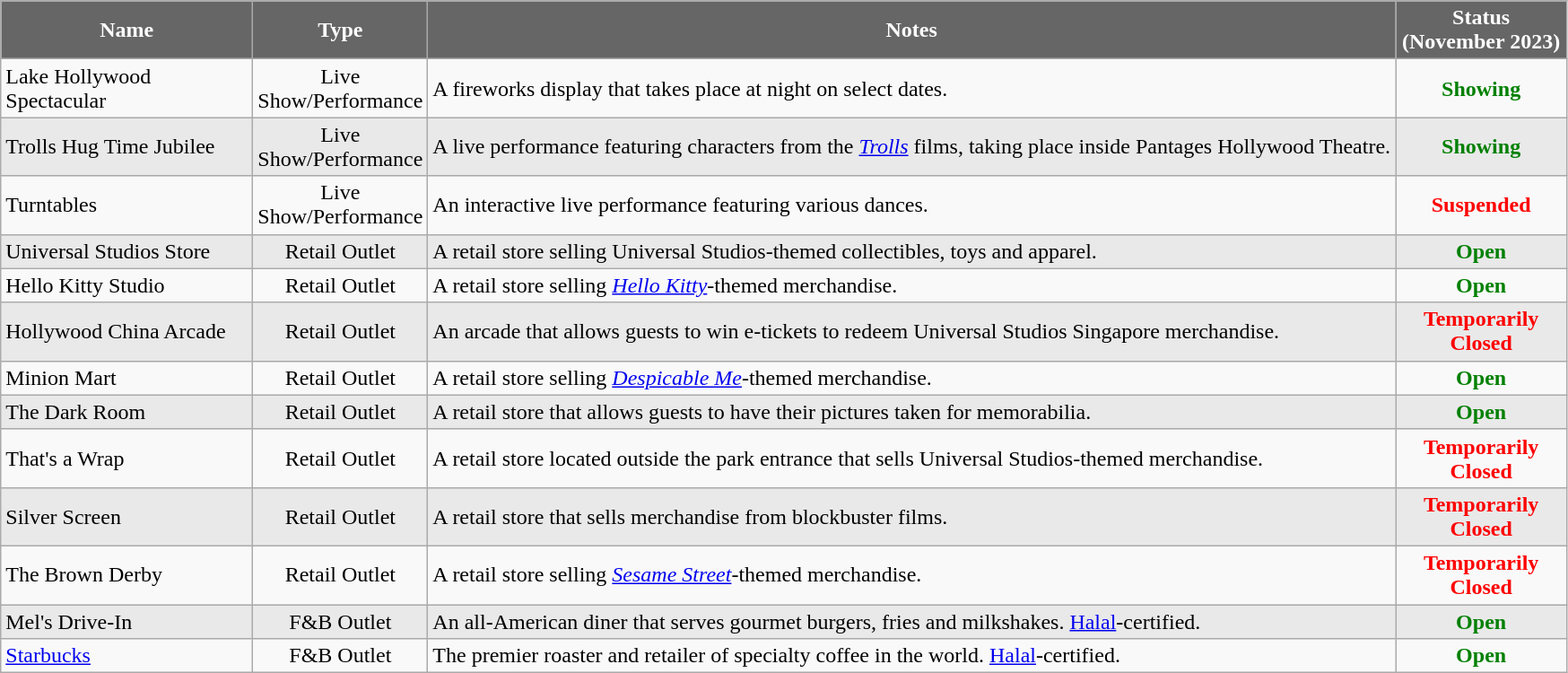<table class=wikitable>
<tr>
<th scope="col" style="background:#666; color:#fff; width:180px;">Name</th>
<th scope="col" style="background:#666; color:#fff; width:90px;">Type</th>
<th style="background:#666; color:#fff;" scope="col">Notes</th>
<th scope="col" style="background:#666; color:#fff; width:120px;">Status<br>(November 2023)</th>
</tr>
<tr>
<td>Lake Hollywood Spectacular</td>
<td align=center>Live Show/Performance</td>
<td>A fireworks display that takes place at night on select dates.</td>
<td style="color:green;" align=center><strong>Showing</strong></td>
</tr>
<tr style="background:#e9e9e9;">
<td>Trolls Hug Time Jubilee</td>
<td align=center>Live Show/Performance</td>
<td>A live performance featuring characters from the <em><a href='#'>Trolls</a></em> films, taking place inside Pantages Hollywood Theatre.</td>
<td style="color:green;" align=center><strong>Showing</strong></td>
</tr>
<tr>
<td>Turntables</td>
<td align=center>Live Show/Performance</td>
<td>An interactive live performance featuring various dances.</td>
<td style="color:red;" align=center><strong>Suspended</strong></td>
</tr>
<tr style="background:#e9e9e9;">
<td>Universal Studios Store</td>
<td align=center>Retail Outlet</td>
<td>A retail store selling Universal Studios-themed collectibles, toys and apparel.</td>
<td style="color:green;" align=center><strong>Open</strong></td>
</tr>
<tr>
<td>Hello Kitty Studio</td>
<td align=center>Retail Outlet</td>
<td>A retail store selling <em><a href='#'>Hello Kitty</a></em>-themed merchandise.</td>
<td style="color:green;" align=center><strong>Open</strong></td>
</tr>
<tr style="background:#e9e9e9;">
<td>Hollywood China Arcade</td>
<td align=center>Retail Outlet</td>
<td>An arcade that allows guests to win e-tickets to redeem Universal Studios Singapore merchandise.</td>
<td style="color:red;" align=center><strong>Temporarily Closed</strong></td>
</tr>
<tr>
<td>Minion Mart</td>
<td align=center>Retail Outlet</td>
<td>A retail store selling <em><a href='#'>Despicable Me</a></em>-themed merchandise.</td>
<td style="color:green;" align=center><strong>Open</strong></td>
</tr>
<tr style="background:#e9e9e9;">
<td>The Dark Room</td>
<td align=center>Retail Outlet</td>
<td>A retail store that allows guests to have their pictures taken for memorabilia.</td>
<td style="color:green;" align=center><strong>Open</strong></td>
</tr>
<tr>
<td>That's a Wrap</td>
<td align=center>Retail Outlet</td>
<td>A retail store located outside the park entrance that sells Universal Studios-themed merchandise.</td>
<td style="color:red;" align=center><strong>Temporarily Closed</strong></td>
</tr>
<tr style="background:#e9e9e9;">
<td>Silver Screen</td>
<td align=center>Retail Outlet</td>
<td>A retail store that sells merchandise from blockbuster films.</td>
<td style="color:red;" align=center><strong>Temporarily Closed</strong></td>
</tr>
<tr>
<td>The Brown Derby</td>
<td align=center>Retail Outlet</td>
<td>A retail store selling <em><a href='#'>Sesame Street</a></em>-themed merchandise.</td>
<td style="color:red;" align=center><strong>Temporarily Closed</strong></td>
</tr>
<tr style="background:#e9e9e9;">
<td>Mel's Drive-In</td>
<td align=center><abbr>F&B</abbr> Outlet</td>
<td>An all-American diner that serves gourmet burgers, fries and milkshakes. <a href='#'>Halal</a>-certified.</td>
<td style="color:green;" align=center><strong>Open</strong></td>
</tr>
<tr>
<td><a href='#'>Starbucks</a></td>
<td align=center><abbr>F&B</abbr> Outlet</td>
<td>The premier roaster and retailer of specialty coffee in the world. <a href='#'>Halal</a>-certified.</td>
<td style="color:green;" align=center><strong>Open</strong></td>
</tr>
</table>
